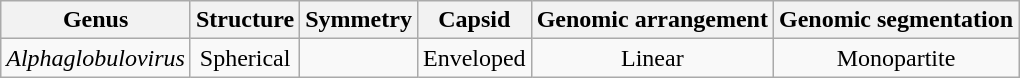<table class="wikitable sortable" style="text-align:center">
<tr>
<th>Genus</th>
<th>Structure</th>
<th>Symmetry</th>
<th>Capsid</th>
<th>Genomic arrangement</th>
<th>Genomic segmentation</th>
</tr>
<tr>
<td><em>Alphaglobulovirus</em></td>
<td>Spherical</td>
<td></td>
<td>Enveloped</td>
<td>Linear</td>
<td>Monopartite</td>
</tr>
</table>
